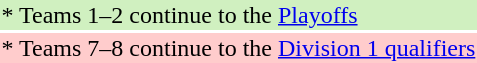<table>
<tr style="background: #D0F0C0;">
<td>* Teams 1–2 continue to the <a href='#'>Playoffs</a></td>
</tr>
<tr style="background: #FFCCCC;">
<td>* Teams 7–8 continue to the <a href='#'>Division 1 qualifiers</a></td>
</tr>
</table>
